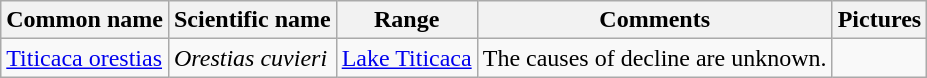<table class="wikitable">
<tr>
<th>Common name</th>
<th>Scientific name</th>
<th>Range</th>
<th class="unsortable">Comments</th>
<th class="unsortable">Pictures</th>
</tr>
<tr>
<td><a href='#'>Titicaca orestias</a></td>
<td><em>Orestias cuvieri</em></td>
<td><a href='#'>Lake Titicaca</a></td>
<td>The causes of decline are unknown.</td>
<td></td>
</tr>
</table>
